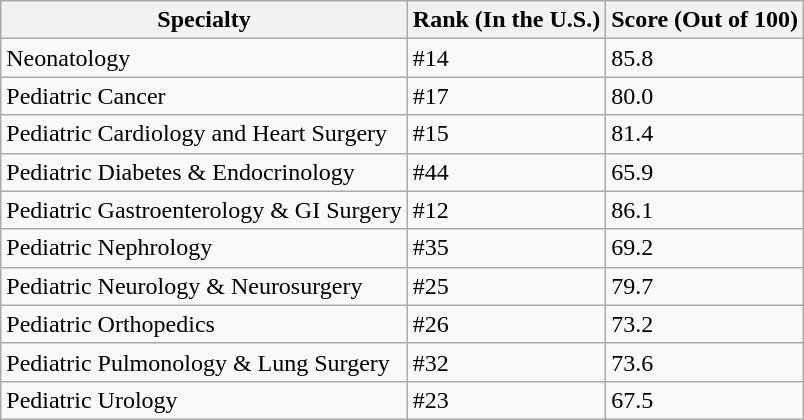<table class="wikitable">
<tr>
<th>Specialty</th>
<th>Rank (In the U.S.)</th>
<th>Score (Out of 100)</th>
</tr>
<tr>
<td>Neonatology</td>
<td>#14</td>
<td>85.8</td>
</tr>
<tr>
<td>Pediatric Cancer</td>
<td>#17</td>
<td>80.0</td>
</tr>
<tr>
<td>Pediatric Cardiology and Heart Surgery</td>
<td>#15</td>
<td>81.4</td>
</tr>
<tr>
<td>Pediatric Diabetes & Endocrinology</td>
<td>#44</td>
<td>65.9</td>
</tr>
<tr>
<td>Pediatric Gastroenterology & GI Surgery</td>
<td>#12</td>
<td>86.1</td>
</tr>
<tr>
<td>Pediatric Nephrology</td>
<td>#35</td>
<td>69.2</td>
</tr>
<tr>
<td>Pediatric Neurology & Neurosurgery</td>
<td>#25</td>
<td>79.7</td>
</tr>
<tr>
<td>Pediatric Orthopedics</td>
<td>#26</td>
<td>73.2</td>
</tr>
<tr>
<td>Pediatric Pulmonology & Lung Surgery</td>
<td>#32</td>
<td>73.6</td>
</tr>
<tr>
<td>Pediatric Urology</td>
<td>#23</td>
<td>67.5</td>
</tr>
</table>
